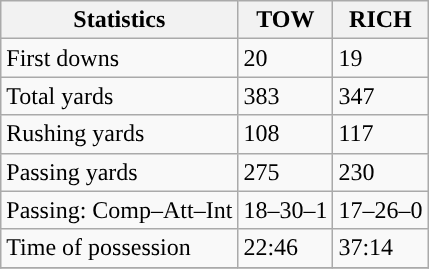<table class="wikitable" style="float: left;">
<tr>
<th>Statistics</th>
<th>TOW</th>
<th>RICH</th>
</tr>
<tr>
<td>First downs</td>
<td>20</td>
<td>19</td>
</tr>
<tr>
<td>Total yards</td>
<td>383</td>
<td>347</td>
</tr>
<tr>
<td>Rushing yards</td>
<td>108</td>
<td>117</td>
</tr>
<tr>
<td>Passing yards</td>
<td>275</td>
<td>230</td>
</tr>
<tr>
<td>Passing: Comp–Att–Int</td>
<td>18–30–1</td>
<td>17–26–0</td>
</tr>
<tr>
<td>Time of possession</td>
<td>22:46</td>
<td>37:14</td>
</tr>
<tr>
</tr>
</table>
